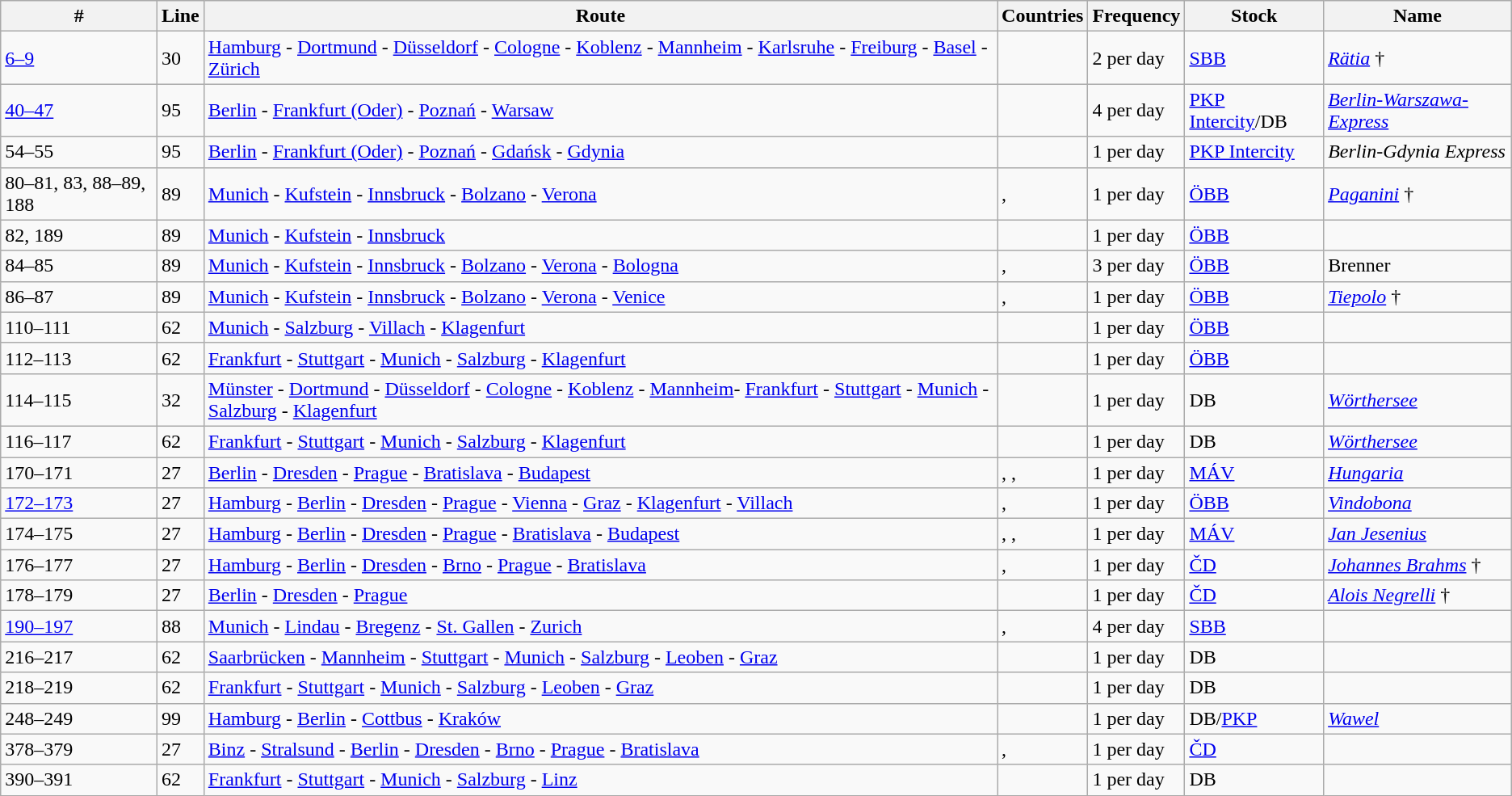<table class="wikitable sortable">
<tr>
<th>#</th>
<th>Line</th>
<th>Route</th>
<th>Countries</th>
<th>Frequency</th>
<th>Stock</th>
<th>Name</th>
</tr>
<tr>
<td><a href='#'> 6–9</a></td>
<td>30</td>
<td><a href='#'>Hamburg</a> - <a href='#'>Dortmund</a> - <a href='#'>Düsseldorf</a> - <a href='#'>Cologne</a> - <a href='#'>Koblenz</a> - <a href='#'>Mannheim</a> - <a href='#'>Karlsruhe</a> - <a href='#'>Freiburg</a> - <a href='#'>Basel</a> - <a href='#'>Zürich</a></td>
<td></td>
<td>2 per day</td>
<td><a href='#'>SBB</a></td>
<td><em><a href='#'>Rätia</a></em> †</td>
</tr>
<tr>
<td><a href='#'>40–47</a></td>
<td>95</td>
<td><a href='#'>Berlin</a> - <a href='#'>Frankfurt (Oder)</a> - <a href='#'>Poznań</a> - <a href='#'>Warsaw</a></td>
<td></td>
<td>4 per day</td>
<td><a href='#'>PKP Intercity</a>/DB</td>
<td><em><a href='#'>Berlin-Warszawa-Express</a></em></td>
</tr>
<tr>
<td>54–55</td>
<td>95</td>
<td><a href='#'>Berlin</a> - <a href='#'>Frankfurt (Oder)</a> - <a href='#'>Poznań</a> - <a href='#'>Gdańsk</a> - <a href='#'>Gdynia</a></td>
<td></td>
<td>1 per day</td>
<td><a href='#'>PKP Intercity</a></td>
<td><em>Berlin-Gdynia Express</em></td>
</tr>
<tr>
<td>80–81, 83, 88–89, 188</td>
<td>89</td>
<td><a href='#'>Munich</a> - <a href='#'>Kufstein</a> - <a href='#'>Innsbruck</a> - <a href='#'>Bolzano</a> - <a href='#'>Verona</a></td>
<td>, </td>
<td>1 per day</td>
<td><a href='#'>ÖBB</a></td>
<td><em><a href='#'>Paganini</a></em> †</td>
</tr>
<tr>
<td>82, 189</td>
<td>89</td>
<td><a href='#'>Munich</a> - <a href='#'>Kufstein</a> - <a href='#'>Innsbruck</a></td>
<td></td>
<td>1 per day</td>
<td><a href='#'>ÖBB</a></td>
<td></td>
</tr>
<tr>
<td>84–85</td>
<td>89</td>
<td><a href='#'>Munich</a> - <a href='#'>Kufstein</a> - <a href='#'>Innsbruck</a> - <a href='#'>Bolzano</a> - <a href='#'>Verona</a> - <a href='#'>Bologna</a></td>
<td>, </td>
<td>3 per day</td>
<td><a href='#'>ÖBB</a></td>
<td>Brenner</td>
</tr>
<tr>
<td>86–87</td>
<td>89</td>
<td><a href='#'>Munich</a> - <a href='#'>Kufstein</a> - <a href='#'>Innsbruck</a> - <a href='#'>Bolzano</a> - <a href='#'>Verona</a> - <a href='#'>Venice</a></td>
<td>, </td>
<td>1 per day</td>
<td><a href='#'>ÖBB</a></td>
<td><em><a href='#'>Tiepolo</a></em> †</td>
</tr>
<tr>
<td>110–111</td>
<td>62</td>
<td><a href='#'>Munich</a> - <a href='#'>Salzburg</a> - <a href='#'>Villach</a> - <a href='#'>Klagenfurt</a></td>
<td></td>
<td>1 per day</td>
<td><a href='#'>ÖBB</a></td>
<td></td>
</tr>
<tr>
<td>112–113</td>
<td>62</td>
<td><a href='#'>Frankfurt</a> - <a href='#'>Stuttgart</a> - <a href='#'>Munich</a> - <a href='#'>Salzburg</a> - <a href='#'>Klagenfurt</a></td>
<td></td>
<td>1 per day</td>
<td><a href='#'>ÖBB</a></td>
<td></td>
</tr>
<tr>
<td>114–115</td>
<td>32</td>
<td><a href='#'>Münster</a> - <a href='#'>Dortmund</a> - <a href='#'>Düsseldorf</a> - <a href='#'>Cologne</a> - <a href='#'>Koblenz</a> - <a href='#'>Mannheim</a>- <a href='#'>Frankfurt</a> - <a href='#'>Stuttgart</a> - <a href='#'>Munich</a> - <a href='#'>Salzburg</a> - <a href='#'>Klagenfurt</a></td>
<td></td>
<td>1 per day</td>
<td>DB</td>
<td><em><a href='#'>Wörthersee</a></em></td>
</tr>
<tr>
<td>116–117</td>
<td>62</td>
<td><a href='#'>Frankfurt</a> - <a href='#'>Stuttgart</a> - <a href='#'>Munich</a> - <a href='#'>Salzburg</a> - <a href='#'>Klagenfurt</a></td>
<td></td>
<td>1 per day</td>
<td>DB</td>
<td><em><a href='#'>Wörthersee</a></em></td>
</tr>
<tr>
<td>170–171</td>
<td>27</td>
<td><a href='#'>Berlin</a> - <a href='#'>Dresden</a> - <a href='#'>Prague</a> - <a href='#'>Bratislava</a> - <a href='#'>Budapest</a></td>
<td>, , </td>
<td>1 per day</td>
<td><a href='#'>MÁV</a></td>
<td><em><a href='#'>Hungaria</a></em></td>
</tr>
<tr>
<td><a href='#'>172–173</a></td>
<td>27</td>
<td><a href='#'>Hamburg</a> - <a href='#'>Berlin</a> - <a href='#'>Dresden</a> - <a href='#'>Prague</a> - <a href='#'>Vienna</a> - <a href='#'>Graz</a> - <a href='#'>Klagenfurt</a> - <a href='#'>Villach</a></td>
<td>, </td>
<td>1 per day</td>
<td><a href='#'>ÖBB</a></td>
<td><em><a href='#'>Vindobona</a></em></td>
</tr>
<tr>
<td>174–175</td>
<td>27</td>
<td><a href='#'>Hamburg</a> - <a href='#'>Berlin</a> - <a href='#'>Dresden</a> - <a href='#'>Prague</a> - <a href='#'>Bratislava</a> - <a href='#'>Budapest</a></td>
<td>, , </td>
<td>1 per day</td>
<td><a href='#'>MÁV</a></td>
<td><em><a href='#'>Jan Jesenius</a></em></td>
</tr>
<tr>
<td>176–177</td>
<td>27</td>
<td><a href='#'>Hamburg</a> - <a href='#'>Berlin</a> - <a href='#'>Dresden</a> - <a href='#'>Brno</a> - <a href='#'>Prague</a> - <a href='#'>Bratislava</a></td>
<td>, </td>
<td>1 per day</td>
<td><a href='#'>ČD</a></td>
<td><em><a href='#'>Johannes Brahms</a></em>   †</td>
</tr>
<tr>
<td>178–179</td>
<td>27</td>
<td><a href='#'>Berlin</a> - <a href='#'>Dresden</a> - <a href='#'>Prague</a></td>
<td></td>
<td>1 per day</td>
<td><a href='#'>ČD</a></td>
<td><em><a href='#'>Alois Negrelli</a></em>   †</td>
</tr>
<tr>
<td><a href='#'>190–197</a></td>
<td>88</td>
<td><a href='#'>Munich</a> - <a href='#'>Lindau</a> - <a href='#'>Bregenz</a> - <a href='#'>St. Gallen</a> - <a href='#'>Zurich</a></td>
<td>, </td>
<td>4 per day</td>
<td><a href='#'>SBB</a></td>
<td></td>
</tr>
<tr>
<td>216–217</td>
<td>62</td>
<td><a href='#'>Saarbrücken</a> - <a href='#'>Mannheim</a> - <a href='#'>Stuttgart</a> - <a href='#'>Munich</a> - <a href='#'>Salzburg</a> - <a href='#'>Leoben</a> - <a href='#'>Graz</a></td>
<td></td>
<td>1 per day</td>
<td>DB</td>
<td></td>
</tr>
<tr>
<td>218–219</td>
<td>62</td>
<td><a href='#'>Frankfurt</a> - <a href='#'>Stuttgart</a> - <a href='#'>Munich</a> - <a href='#'>Salzburg</a> - <a href='#'>Leoben</a> - <a href='#'>Graz</a></td>
<td></td>
<td>1 per day</td>
<td>DB</td>
<td></td>
</tr>
<tr>
<td>248–249</td>
<td>99</td>
<td><a href='#'>Hamburg</a> - <a href='#'>Berlin</a> - <a href='#'>Cottbus</a> - <a href='#'>Kraków</a></td>
<td></td>
<td>1 per day</td>
<td>DB/<a href='#'>PKP</a></td>
<td><em><a href='#'>Wawel</a></em></td>
</tr>
<tr>
<td>378–379</td>
<td>27</td>
<td><a href='#'>Binz</a> - <a href='#'>Stralsund</a> - <a href='#'>Berlin</a> - <a href='#'>Dresden</a> - <a href='#'>Brno</a> - <a href='#'>Prague</a> - <a href='#'>Bratislava</a></td>
<td>, </td>
<td>1 per day</td>
<td><a href='#'>ČD</a></td>
<td></td>
</tr>
<tr>
<td>390–391</td>
<td>62</td>
<td><a href='#'>Frankfurt</a> - <a href='#'>Stuttgart</a> - <a href='#'>Munich</a> - <a href='#'>Salzburg</a> - <a href='#'>Linz</a></td>
<td></td>
<td>1 per day</td>
<td>DB</td>
<td></td>
</tr>
</table>
